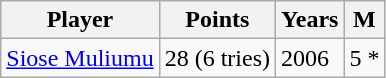<table class="wikitable" style="text-align:left;">
<tr>
<th>Player</th>
<th>Points</th>
<th>Years</th>
<th>M</th>
</tr>
<tr>
<td><a href='#'>Siose Muliumu</a></td>
<td>28 (6 tries)</td>
<td style="text-align:left;">2006</td>
<td>5 *</td>
</tr>
</table>
